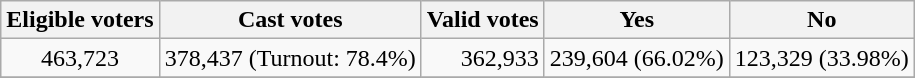<table class="wikitable" style="text-align:right">
<tr>
<th>Eligible voters</th>
<th>Cast votes</th>
<th>Valid votes</th>
<th>Yes</th>
<th>No</th>
</tr>
<tr>
<td align=center>463,723</td>
<td align=center>378,437 (Turnout: 78.4%)</td>
<td>362,933</td>
<td align="center">239,604 (66.02%)</td>
<td align="center">123,329 (33.98%)</td>
</tr>
<tr>
</tr>
</table>
